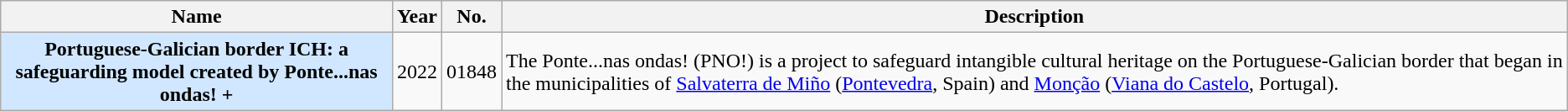<table class="wikitable sortable plainrowheaders">
<tr>
<th style="width:25%">Name</th>
<th>Year</th>
<th>No.</th>
<th class="unsortable">Description</th>
</tr>
<tr>
<th scope="row" style="background:#D0E7FF;">Portuguese-Galician border ICH: a safeguarding model created by Ponte...nas ondas! +</th>
<td>2022</td>
<td>01848</td>
<td>The Ponte...nas ondas! (PNO!) is a project to safeguard intangible cultural heritage on the Portuguese-Galician border that began in the municipalities of <a href='#'>Salvaterra de Miño</a> (<a href='#'>Pontevedra</a>, Spain) and <a href='#'>Monção</a> (<a href='#'>Viana do Castelo</a>, Portugal).</td>
</tr>
</table>
